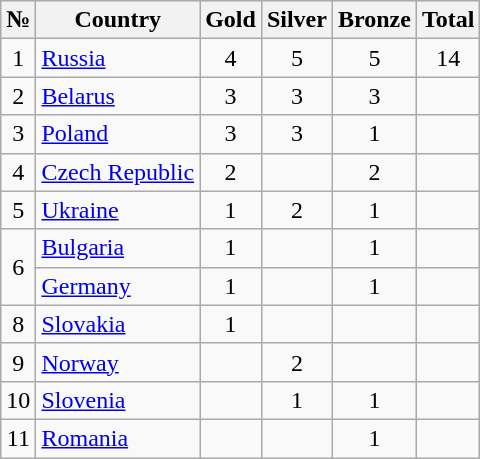<table class="wikitable sortable" style="text-align: center;">
<tr>
<th>№</th>
<th>Country</th>
<th>Gold</th>
<th>Silver</th>
<th>Bronze</th>
<th>Total</th>
</tr>
<tr>
<td>1</td>
<td align="left"> <a href='#'>Russia</a></td>
<td>4</td>
<td>5</td>
<td>5</td>
<td>14</td>
</tr>
<tr>
<td>2</td>
<td align="left"> <a href='#'>Belarus</a></td>
<td>3</td>
<td>3</td>
<td>3</td>
<td></td>
</tr>
<tr>
<td>3</td>
<td align="left"> <a href='#'>Poland</a></td>
<td>3</td>
<td>3</td>
<td>1</td>
<td></td>
</tr>
<tr>
<td>4</td>
<td align="left"> <a href='#'>Czech Republic</a></td>
<td>2</td>
<td></td>
<td>2</td>
<td></td>
</tr>
<tr>
<td>5</td>
<td align="left"> <a href='#'>Ukraine</a></td>
<td>1</td>
<td>2</td>
<td>1</td>
<td></td>
</tr>
<tr>
<td rowspan="2">6</td>
<td align="left"> <a href='#'>Bulgaria</a></td>
<td>1</td>
<td></td>
<td>1</td>
<td></td>
</tr>
<tr>
<td align="left"> <a href='#'>Germany</a></td>
<td>1</td>
<td></td>
<td>1</td>
<td></td>
</tr>
<tr>
<td>8</td>
<td align="left"> <a href='#'>Slovakia</a></td>
<td>1</td>
<td></td>
<td></td>
<td></td>
</tr>
<tr>
<td>9</td>
<td align="left"> <a href='#'>Norway</a></td>
<td></td>
<td>2</td>
<td></td>
<td></td>
</tr>
<tr>
<td>10</td>
<td align="left"> <a href='#'>Slovenia</a></td>
<td></td>
<td>1</td>
<td>1</td>
<td></td>
</tr>
<tr>
<td>11</td>
<td align="left"> <a href='#'>Romania</a></td>
<td></td>
<td></td>
<td>1</td>
<td></td>
</tr>
</table>
